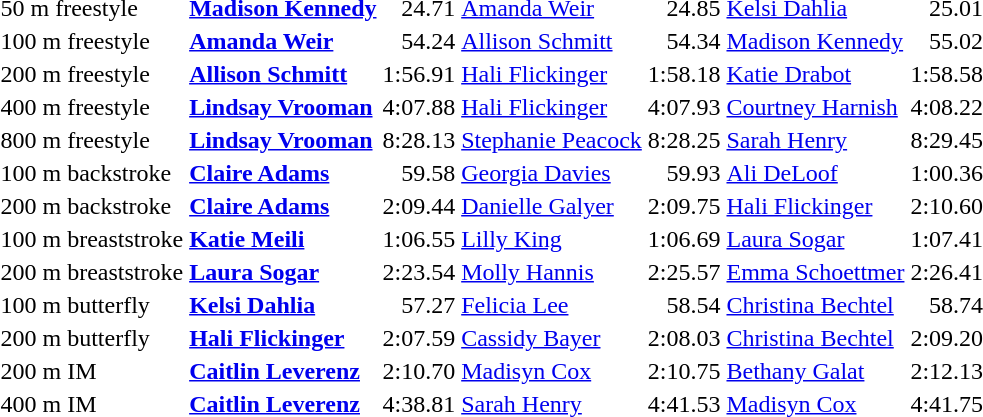<table>
<tr>
<td>50 m freestyle</td>
<td><strong><a href='#'>Madison Kennedy</a></strong></td>
<td align="right">24.71</td>
<td><a href='#'>Amanda Weir</a></td>
<td align="right">24.85</td>
<td><a href='#'>Kelsi Dahlia</a></td>
<td align="right">25.01</td>
</tr>
<tr>
<td>100 m freestyle</td>
<td><strong><a href='#'>Amanda Weir</a></strong></td>
<td align="right">54.24</td>
<td><a href='#'>Allison Schmitt</a></td>
<td align="right">54.34</td>
<td><a href='#'>Madison Kennedy</a></td>
<td align="right">55.02</td>
</tr>
<tr>
<td>200 m freestyle</td>
<td><strong><a href='#'>Allison Schmitt</a></strong></td>
<td align="right">1:56.91</td>
<td><a href='#'>Hali Flickinger</a></td>
<td align="right">1:58.18</td>
<td><a href='#'>Katie Drabot</a></td>
<td align="right">1:58.58</td>
</tr>
<tr>
<td>400 m freestyle</td>
<td><strong><a href='#'>Lindsay Vrooman</a></strong></td>
<td align="right">4:07.88</td>
<td><a href='#'>Hali Flickinger</a></td>
<td align="right">4:07.93</td>
<td><a href='#'>Courtney Harnish</a></td>
<td align="right">4:08.22</td>
</tr>
<tr>
<td>800 m freestyle</td>
<td><strong><a href='#'>Lindsay Vrooman</a></strong></td>
<td align="right">8:28.13</td>
<td><a href='#'>Stephanie Peacock</a></td>
<td align="right">8:28.25</td>
<td><a href='#'>Sarah Henry</a></td>
<td align="right">8:29.45</td>
</tr>
<tr>
<td>100 m backstroke</td>
<td><strong><a href='#'>Claire Adams</a></strong></td>
<td align="right">59.58</td>
<td><a href='#'>Georgia Davies</a></td>
<td align="right">59.93</td>
<td><a href='#'>Ali DeLoof</a></td>
<td align="right">1:00.36</td>
</tr>
<tr>
<td>200 m backstroke</td>
<td><strong><a href='#'>Claire Adams</a></strong></td>
<td align="right">2:09.44</td>
<td><a href='#'>Danielle Galyer</a></td>
<td align="right">2:09.75</td>
<td><a href='#'>Hali Flickinger</a></td>
<td align="right">2:10.60</td>
</tr>
<tr>
<td>100 m breaststroke</td>
<td><strong><a href='#'>Katie Meili</a></strong></td>
<td align="right">1:06.55</td>
<td><a href='#'>Lilly King</a></td>
<td align="right">1:06.69</td>
<td><a href='#'>Laura Sogar</a></td>
<td align="right">1:07.41</td>
</tr>
<tr>
<td>200 m breaststroke</td>
<td><strong><a href='#'>Laura Sogar</a></strong></td>
<td align="right">2:23.54</td>
<td><a href='#'>Molly Hannis</a></td>
<td align="right">2:25.57</td>
<td><a href='#'>Emma Schoettmer</a></td>
<td align="right">2:26.41</td>
</tr>
<tr>
<td>100 m butterfly</td>
<td><strong><a href='#'>Kelsi Dahlia</a></strong></td>
<td align="right">57.27</td>
<td><a href='#'>Felicia Lee</a></td>
<td align="right">58.54</td>
<td><a href='#'>Christina Bechtel</a></td>
<td align="right">58.74</td>
</tr>
<tr>
<td>200 m butterfly</td>
<td><strong><a href='#'>Hali Flickinger</a></strong></td>
<td align="right">2:07.59</td>
<td><a href='#'>Cassidy Bayer</a></td>
<td align="right">2:08.03</td>
<td><a href='#'>Christina Bechtel</a></td>
<td align="right">2:09.20</td>
</tr>
<tr>
<td>200 m IM</td>
<td><strong><a href='#'>Caitlin Leverenz</a></strong></td>
<td align="right">2:10.70</td>
<td><a href='#'>Madisyn Cox</a></td>
<td align="right">2:10.75</td>
<td><a href='#'>Bethany Galat</a></td>
<td align="right">2:12.13</td>
</tr>
<tr>
<td>400 m IM</td>
<td><strong><a href='#'>Caitlin Leverenz</a></strong></td>
<td align="right">4:38.81</td>
<td><a href='#'>Sarah Henry</a></td>
<td align="right">4:41.53</td>
<td><a href='#'>Madisyn Cox</a></td>
<td align="right">4:41.75</td>
</tr>
</table>
